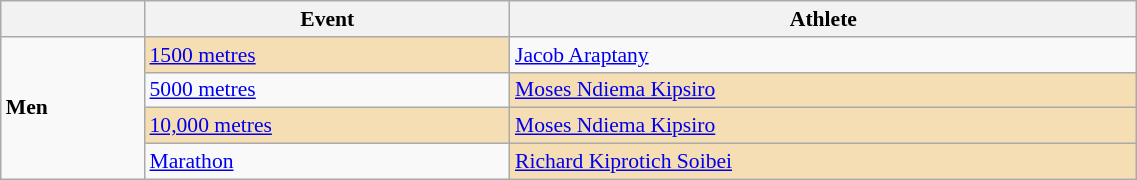<table class=wikitable style="font-size:90%" width=60%>
<tr>
<th></th>
<th>Event</th>
<th>Athlete</th>
</tr>
<tr>
<td rowspan=4><strong>Men</strong></td>
<td bgcolor="wheat"><a href='#'>1500 metres</a></td>
<td><a href='#'>Jacob Araptany</a></td>
</tr>
<tr>
<td><a href='#'>5000 metres</a></td>
<td bgcolor="wheat"><a href='#'>Moses Ndiema Kipsiro</a></td>
</tr>
<tr>
<td bgcolor="wheat"><a href='#'>10,000 metres</a></td>
<td bgcolor="wheat"><a href='#'>Moses Ndiema Kipsiro</a></td>
</tr>
<tr>
<td><a href='#'>Marathon</a></td>
<td bgcolor="wheat"><a href='#'>Richard Kiprotich Soibei</a></td>
</tr>
</table>
